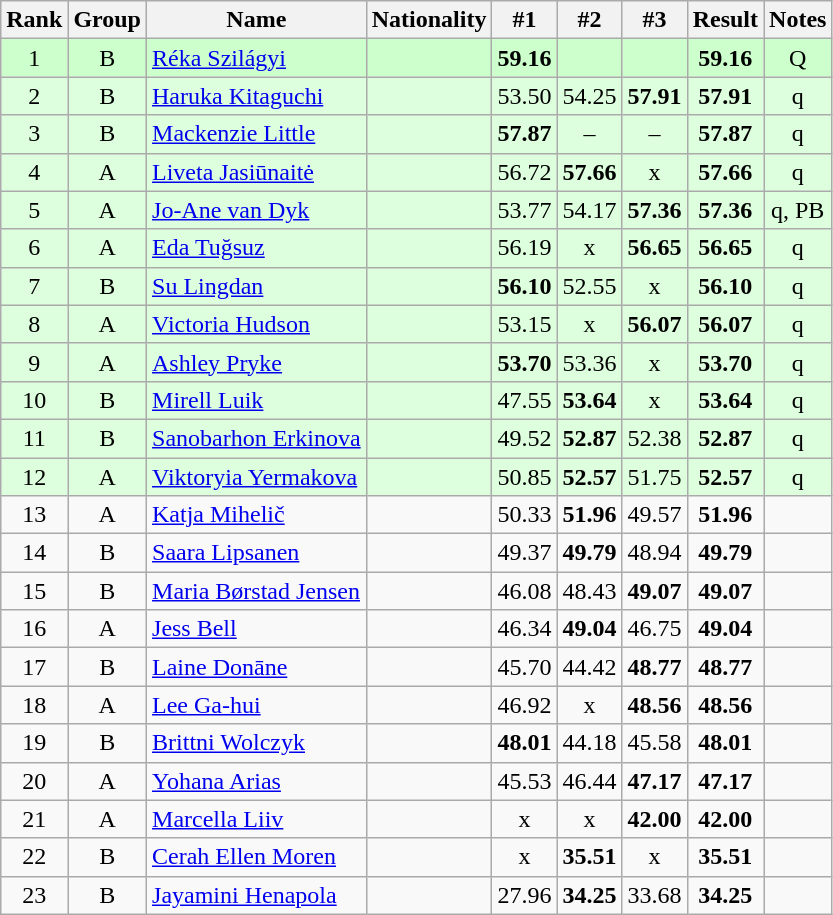<table class="wikitable sortable" style="text-align:center">
<tr>
<th>Rank</th>
<th>Group</th>
<th>Name</th>
<th>Nationality</th>
<th>#1</th>
<th>#2</th>
<th>#3</th>
<th>Result</th>
<th>Notes</th>
</tr>
<tr bgcolor=ccffcc>
<td>1</td>
<td>B</td>
<td align=left><a href='#'>Réka Szilágyi</a></td>
<td align=left></td>
<td><strong>59.16</strong></td>
<td></td>
<td></td>
<td><strong>59.16</strong></td>
<td>Q</td>
</tr>
<tr bgcolor=ddffdd>
<td>2</td>
<td>B</td>
<td align=left><a href='#'>Haruka Kitaguchi</a></td>
<td align=left></td>
<td>53.50</td>
<td>54.25</td>
<td><strong>57.91</strong></td>
<td><strong>57.91</strong></td>
<td>q</td>
</tr>
<tr bgcolor=ddffdd>
<td>3</td>
<td>B</td>
<td align=left><a href='#'>Mackenzie Little</a></td>
<td align=left></td>
<td><strong>57.87</strong></td>
<td>–</td>
<td>–</td>
<td><strong>57.87</strong></td>
<td>q</td>
</tr>
<tr bgcolor=ddffdd>
<td>4</td>
<td>A</td>
<td align=left><a href='#'>Liveta Jasiūnaitė</a></td>
<td align=left></td>
<td>56.72</td>
<td><strong>57.66</strong></td>
<td>x</td>
<td><strong>57.66</strong></td>
<td>q</td>
</tr>
<tr bgcolor=ddffdd>
<td>5</td>
<td>A</td>
<td align=left><a href='#'>Jo-Ane van Dyk</a></td>
<td align=left></td>
<td>53.77</td>
<td>54.17</td>
<td><strong>57.36</strong></td>
<td><strong>57.36</strong></td>
<td>q, PB</td>
</tr>
<tr bgcolor=ddffdd>
<td>6</td>
<td>A</td>
<td align=left><a href='#'>Eda Tuğsuz</a></td>
<td align=left></td>
<td>56.19</td>
<td>x</td>
<td><strong>56.65</strong></td>
<td><strong>56.65</strong></td>
<td>q</td>
</tr>
<tr bgcolor=ddffdd>
<td>7</td>
<td>B</td>
<td align=left><a href='#'>Su Lingdan</a></td>
<td align=left></td>
<td><strong>56.10</strong></td>
<td>52.55</td>
<td>x</td>
<td><strong>56.10</strong></td>
<td>q</td>
</tr>
<tr bgcolor=ddffdd>
<td>8</td>
<td>A</td>
<td align=left><a href='#'>Victoria Hudson</a></td>
<td align=left></td>
<td>53.15</td>
<td>x</td>
<td><strong>56.07</strong></td>
<td><strong>56.07</strong></td>
<td>q</td>
</tr>
<tr bgcolor=ddffdd>
<td>9</td>
<td>A</td>
<td align=left><a href='#'>Ashley Pryke</a></td>
<td align=left></td>
<td><strong>53.70</strong></td>
<td>53.36</td>
<td>x</td>
<td><strong>53.70</strong></td>
<td>q</td>
</tr>
<tr bgcolor=ddffdd>
<td>10</td>
<td>B</td>
<td align=left><a href='#'>Mirell Luik</a></td>
<td align=left></td>
<td>47.55</td>
<td><strong>53.64</strong></td>
<td>x</td>
<td><strong>53.64</strong></td>
<td>q</td>
</tr>
<tr bgcolor=ddffdd>
<td>11</td>
<td>B</td>
<td align=left><a href='#'>Sanobarhon Erkinova</a></td>
<td align=left></td>
<td>49.52</td>
<td><strong>52.87</strong></td>
<td>52.38</td>
<td><strong>52.87</strong></td>
<td>q</td>
</tr>
<tr bgcolor=ddffdd>
<td>12</td>
<td>A</td>
<td align=left><a href='#'>Viktoryia Yermakova</a></td>
<td align=left></td>
<td>50.85</td>
<td><strong>52.57</strong></td>
<td>51.75</td>
<td><strong>52.57</strong></td>
<td>q</td>
</tr>
<tr>
<td>13</td>
<td>A</td>
<td align=left><a href='#'>Katja Mihelič</a></td>
<td align=left></td>
<td>50.33</td>
<td><strong>51.96</strong></td>
<td>49.57</td>
<td><strong>51.96</strong></td>
<td></td>
</tr>
<tr>
<td>14</td>
<td>B</td>
<td align=left><a href='#'>Saara Lipsanen</a></td>
<td align=left></td>
<td>49.37</td>
<td><strong>49.79</strong></td>
<td>48.94</td>
<td><strong>49.79</strong></td>
<td></td>
</tr>
<tr>
<td>15</td>
<td>B</td>
<td align=left><a href='#'>Maria Børstad Jensen</a></td>
<td align=left></td>
<td>46.08</td>
<td>48.43</td>
<td><strong>49.07</strong></td>
<td><strong>49.07</strong></td>
<td></td>
</tr>
<tr>
<td>16</td>
<td>A</td>
<td align=left><a href='#'>Jess Bell</a></td>
<td align=left></td>
<td>46.34</td>
<td><strong>49.04</strong></td>
<td>46.75</td>
<td><strong>49.04</strong></td>
<td></td>
</tr>
<tr>
<td>17</td>
<td>B</td>
<td align=left><a href='#'>Laine Donāne</a></td>
<td align=left></td>
<td>45.70</td>
<td>44.42</td>
<td><strong>48.77</strong></td>
<td><strong>48.77</strong></td>
<td></td>
</tr>
<tr>
<td>18</td>
<td>A</td>
<td align=left><a href='#'>Lee Ga-hui</a></td>
<td align=left></td>
<td>46.92</td>
<td>x</td>
<td><strong>48.56</strong></td>
<td><strong>48.56</strong></td>
<td></td>
</tr>
<tr>
<td>19</td>
<td>B</td>
<td align=left><a href='#'>Brittni Wolczyk</a></td>
<td align=left></td>
<td><strong>48.01</strong></td>
<td>44.18</td>
<td>45.58</td>
<td><strong>48.01</strong></td>
<td></td>
</tr>
<tr>
<td>20</td>
<td>A</td>
<td align=left><a href='#'>Yohana Arias</a></td>
<td align=left></td>
<td>45.53</td>
<td>46.44</td>
<td><strong>47.17</strong></td>
<td><strong>47.17</strong></td>
<td></td>
</tr>
<tr>
<td>21</td>
<td>A</td>
<td align=left><a href='#'>Marcella Liiv</a></td>
<td align=left></td>
<td>x</td>
<td>x</td>
<td><strong>42.00</strong></td>
<td><strong>42.00</strong></td>
<td></td>
</tr>
<tr>
<td>22</td>
<td>B</td>
<td align=left><a href='#'>Cerah Ellen Moren</a></td>
<td align=left></td>
<td>x</td>
<td><strong>35.51</strong></td>
<td>x</td>
<td><strong>35.51</strong></td>
<td></td>
</tr>
<tr>
<td>23</td>
<td>B</td>
<td align=left><a href='#'>Jayamini Henapola</a></td>
<td align=left></td>
<td>27.96</td>
<td><strong>34.25</strong></td>
<td>33.68</td>
<td><strong>34.25</strong></td>
<td></td>
</tr>
</table>
